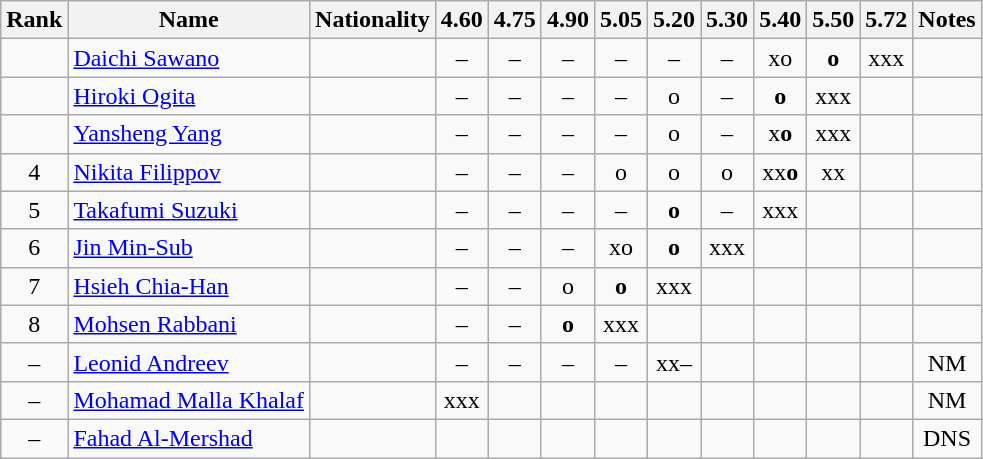<table class="wikitable sortable" style="text-align:center">
<tr>
<th>Rank</th>
<th>Name</th>
<th>Nationality</th>
<th>4.60</th>
<th>4.75</th>
<th>4.90</th>
<th>5.05</th>
<th>5.20</th>
<th>5.30</th>
<th>5.40</th>
<th>5.50</th>
<th>5.72</th>
<th>Notes</th>
</tr>
<tr>
<td></td>
<td align=left><a href='#'>Daichi Sawano</a></td>
<td align=left></td>
<td>–</td>
<td>–</td>
<td>–</td>
<td>–</td>
<td>–</td>
<td>–</td>
<td>xo</td>
<td><strong>o</strong></td>
<td>xxx</td>
<td></td>
</tr>
<tr>
<td></td>
<td align=left><a href='#'>Hiroki Ogita</a></td>
<td align=left></td>
<td>–</td>
<td>–</td>
<td>–</td>
<td>–</td>
<td>o</td>
<td>–</td>
<td><strong>o</strong></td>
<td>xxx</td>
<td></td>
<td></td>
</tr>
<tr>
<td></td>
<td align=left><a href='#'>Yansheng Yang</a></td>
<td align=left></td>
<td>–</td>
<td>–</td>
<td>–</td>
<td>–</td>
<td>o</td>
<td>–</td>
<td>x<strong>o</strong></td>
<td>xxx</td>
<td></td>
<td></td>
</tr>
<tr>
<td>4</td>
<td align=left><a href='#'>Nikita Filippov</a></td>
<td align=left></td>
<td>–</td>
<td>–</td>
<td>–</td>
<td>o</td>
<td>o</td>
<td>o</td>
<td>xx<strong>o</strong></td>
<td>xx</td>
<td></td>
<td></td>
</tr>
<tr>
<td>5</td>
<td align=left><a href='#'>Takafumi Suzuki</a></td>
<td align=left></td>
<td>–</td>
<td>–</td>
<td>–</td>
<td>–</td>
<td><strong>o</strong></td>
<td>–</td>
<td>xxx</td>
<td></td>
<td></td>
<td></td>
</tr>
<tr>
<td>6</td>
<td align=left><a href='#'>Jin Min-Sub</a></td>
<td align=left></td>
<td>–</td>
<td>–</td>
<td>–</td>
<td>xo</td>
<td><strong>o</strong></td>
<td>xxx</td>
<td></td>
<td></td>
<td></td>
<td></td>
</tr>
<tr>
<td>7</td>
<td align=left><a href='#'>Hsieh Chia-Han</a></td>
<td align=left></td>
<td>–</td>
<td>–</td>
<td>o</td>
<td><strong>o</strong></td>
<td>xxx</td>
<td></td>
<td></td>
<td></td>
<td></td>
<td></td>
</tr>
<tr>
<td>8</td>
<td align=left><a href='#'>Mohsen Rabbani</a></td>
<td align=left></td>
<td>–</td>
<td>–</td>
<td><strong>o</strong></td>
<td>xxx</td>
<td></td>
<td></td>
<td></td>
<td></td>
<td></td>
<td></td>
</tr>
<tr>
<td>–</td>
<td align=left><a href='#'>Leonid Andreev</a></td>
<td align=left></td>
<td>–</td>
<td>–</td>
<td>–</td>
<td>–</td>
<td>xx–</td>
<td></td>
<td></td>
<td></td>
<td></td>
<td>NM</td>
</tr>
<tr>
<td>–</td>
<td align=left><a href='#'>Mohamad Malla Khalaf</a></td>
<td align=left></td>
<td>xxx</td>
<td></td>
<td></td>
<td></td>
<td></td>
<td></td>
<td></td>
<td></td>
<td></td>
<td>NM</td>
</tr>
<tr>
<td>–</td>
<td align=left><a href='#'>Fahad Al-Mershad</a></td>
<td align=left></td>
<td></td>
<td></td>
<td></td>
<td></td>
<td></td>
<td></td>
<td></td>
<td></td>
<td></td>
<td>DNS</td>
</tr>
</table>
